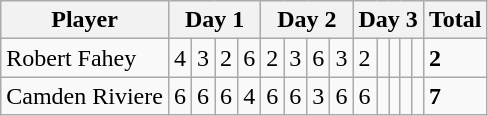<table class="wikitable">
<tr>
<th>Player</th>
<th colspan="4">Day 1</th>
<th colspan="4">Day 2</th>
<th colspan="5">Day 3</th>
<th>Total</th>
</tr>
<tr>
<td> Robert Fahey</td>
<td>4</td>
<td>3</td>
<td>2</td>
<td>6</td>
<td>2</td>
<td>3</td>
<td>6</td>
<td>3</td>
<td>2</td>
<td></td>
<td></td>
<td></td>
<td></td>
<td><strong>2</strong></td>
</tr>
<tr>
<td> Camden Riviere</td>
<td>6</td>
<td>6</td>
<td>6</td>
<td>4</td>
<td>6</td>
<td>6</td>
<td>3</td>
<td>6</td>
<td>6</td>
<td></td>
<td></td>
<td></td>
<td></td>
<td><strong>7</strong></td>
</tr>
</table>
